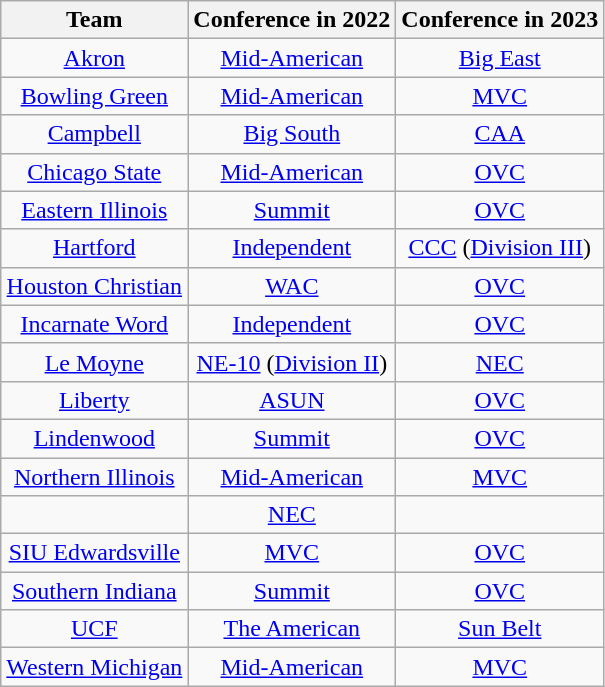<table class="wikitable sortable" style="text-align:center;">
<tr>
<th>Team</th>
<th>Conference in 2022</th>
<th>Conference in 2023</th>
</tr>
<tr>
<td><a href='#'>Akron</a></td>
<td><a href='#'>Mid-American</a></td>
<td><a href='#'>Big East</a></td>
</tr>
<tr>
<td><a href='#'>Bowling Green</a></td>
<td><a href='#'>Mid-American</a></td>
<td><a href='#'>MVC</a></td>
</tr>
<tr>
<td><a href='#'>Campbell</a></td>
<td><a href='#'>Big South</a></td>
<td><a href='#'>CAA</a></td>
</tr>
<tr>
<td><a href='#'>Chicago State</a></td>
<td><a href='#'>Mid-American</a></td>
<td><a href='#'>OVC</a></td>
</tr>
<tr>
<td><a href='#'>Eastern Illinois</a></td>
<td><a href='#'>Summit</a></td>
<td><a href='#'>OVC</a></td>
</tr>
<tr>
<td><a href='#'>Hartford</a></td>
<td><a href='#'>Independent</a></td>
<td><a href='#'>CCC</a> (<a href='#'>Division III</a>)</td>
</tr>
<tr>
<td><a href='#'>Houston Christian</a></td>
<td><a href='#'>WAC</a></td>
<td><a href='#'>OVC</a></td>
</tr>
<tr>
<td><a href='#'>Incarnate Word</a></td>
<td><a href='#'>Independent</a></td>
<td><a href='#'>OVC</a></td>
</tr>
<tr>
<td><a href='#'>Le Moyne</a></td>
<td><a href='#'>NE-10</a> (<a href='#'>Division II</a>)</td>
<td><a href='#'>NEC</a></td>
</tr>
<tr>
<td><a href='#'>Liberty</a></td>
<td><a href='#'>ASUN</a></td>
<td><a href='#'>OVC</a></td>
</tr>
<tr>
<td><a href='#'>Lindenwood</a></td>
<td><a href='#'>Summit</a></td>
<td><a href='#'>OVC</a></td>
</tr>
<tr>
<td><a href='#'>Northern Illinois</a></td>
<td><a href='#'>Mid-American</a></td>
<td><a href='#'>MVC</a></td>
</tr>
<tr>
<td></td>
<td><a href='#'>NEC</a></td>
<td></td>
</tr>
<tr>
<td><a href='#'>SIU Edwardsville</a></td>
<td><a href='#'>MVC</a></td>
<td><a href='#'>OVC</a></td>
</tr>
<tr>
<td><a href='#'>Southern Indiana</a></td>
<td><a href='#'>Summit</a></td>
<td><a href='#'>OVC</a></td>
</tr>
<tr>
<td><a href='#'>UCF</a></td>
<td><a href='#'>The American</a></td>
<td><a href='#'>Sun Belt</a></td>
</tr>
<tr>
<td><a href='#'>Western Michigan</a></td>
<td><a href='#'>Mid-American</a></td>
<td><a href='#'>MVC</a></td>
</tr>
</table>
